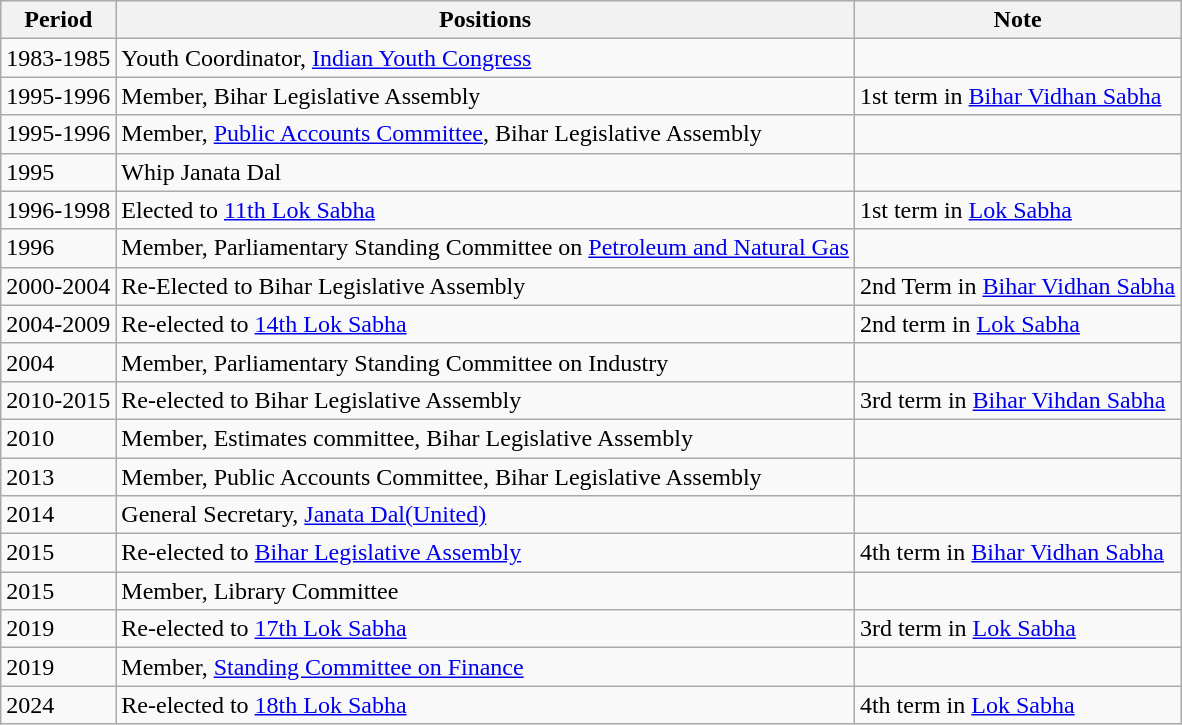<table class="wikitable">
<tr>
<th>Period</th>
<th>Positions</th>
<th>Note</th>
</tr>
<tr>
<td>1983-1985</td>
<td>Youth Coordinator, <a href='#'>Indian Youth Congress</a></td>
<td></td>
</tr>
<tr>
<td>1995-1996</td>
<td>Member, Bihar Legislative Assembly</td>
<td>1st term in <a href='#'>Bihar Vidhan Sabha</a></td>
</tr>
<tr>
<td>1995-1996</td>
<td>Member, <a href='#'>Public Accounts Committee</a>, Bihar Legislative Assembly</td>
<td></td>
</tr>
<tr>
<td>1995</td>
<td>Whip Janata Dal</td>
<td></td>
</tr>
<tr>
<td>1996-1998</td>
<td>Elected to <a href='#'>11th Lok Sabha</a></td>
<td>1st term in <a href='#'>Lok Sabha</a></td>
</tr>
<tr>
<td>1996</td>
<td>Member, Parliamentary Standing Committee on <a href='#'>Petroleum and Natural Gas</a></td>
<td></td>
</tr>
<tr>
<td>2000-2004</td>
<td>Re-Elected to Bihar Legislative Assembly</td>
<td>2nd Term in <a href='#'>Bihar Vidhan Sabha</a></td>
</tr>
<tr>
<td>2004-2009</td>
<td>Re-elected to <a href='#'>14th Lok Sabha</a></td>
<td>2nd term in <a href='#'>Lok Sabha</a></td>
</tr>
<tr>
<td>2004</td>
<td>Member, Parliamentary Standing Committee on Industry</td>
<td></td>
</tr>
<tr>
<td>2010-2015</td>
<td>Re-elected to Bihar Legislative Assembly</td>
<td>3rd term in <a href='#'>Bihar Vihdan Sabha</a></td>
</tr>
<tr>
<td>2010</td>
<td>Member, Estimates committee, Bihar Legislative Assembly</td>
<td></td>
</tr>
<tr>
<td>2013</td>
<td>Member, Public Accounts Committee, Bihar Legislative Assembly</td>
<td></td>
</tr>
<tr>
<td>2014</td>
<td>General Secretary, <a href='#'>Janata Dal(United)</a></td>
<td></td>
</tr>
<tr>
<td>2015</td>
<td>Re-elected to <a href='#'>Bihar Legislative Assembly</a></td>
<td>4th term in <a href='#'>Bihar Vidhan Sabha</a></td>
</tr>
<tr>
<td>2015</td>
<td>Member, Library Committee</td>
<td></td>
</tr>
<tr>
<td>2019</td>
<td>Re-elected to <a href='#'>17th Lok Sabha</a></td>
<td>3rd term in <a href='#'>Lok Sabha</a></td>
</tr>
<tr>
<td>2019</td>
<td>Member, <a href='#'>Standing Committee on Finance</a></td>
<td></td>
</tr>
<tr>
<td>2024</td>
<td>Re-elected to <a href='#'>18th Lok Sabha</a></td>
<td>4th term in <a href='#'>Lok Sabha</a></td>
</tr>
</table>
